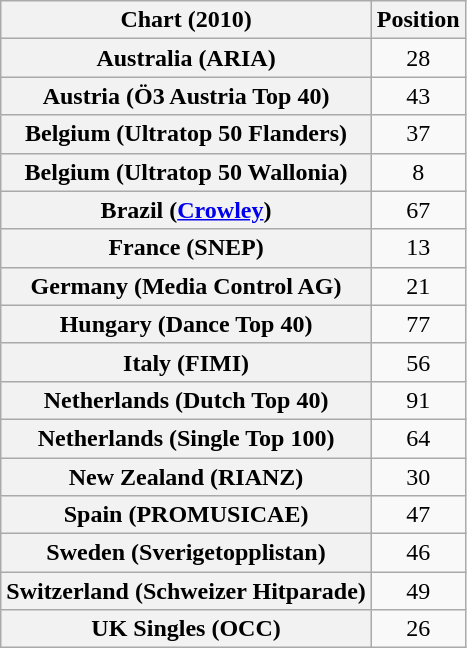<table class="wikitable sortable plainrowheaders" style="text-align:center">
<tr>
<th scope="col">Chart (2010)</th>
<th scope="col">Position</th>
</tr>
<tr>
<th scope="row">Australia (ARIA)</th>
<td>28</td>
</tr>
<tr>
<th scope="row">Austria (Ö3 Austria Top 40)</th>
<td>43</td>
</tr>
<tr>
<th scope="row">Belgium (Ultratop 50 Flanders)</th>
<td>37</td>
</tr>
<tr>
<th scope="row">Belgium (Ultratop 50 Wallonia)</th>
<td>8</td>
</tr>
<tr>
<th scope="row">Brazil (<a href='#'>Crowley</a>)</th>
<td>67</td>
</tr>
<tr>
<th scope="row">France (SNEP)</th>
<td>13</td>
</tr>
<tr>
<th scope="row">Germany (Media Control AG)</th>
<td>21</td>
</tr>
<tr>
<th scope="row">Hungary (Dance Top 40)</th>
<td>77</td>
</tr>
<tr>
<th scope="row">Italy (FIMI)</th>
<td>56</td>
</tr>
<tr>
<th scope="row">Netherlands (Dutch Top 40)</th>
<td>91</td>
</tr>
<tr>
<th scope="row">Netherlands (Single Top 100)</th>
<td>64</td>
</tr>
<tr>
<th scope="row">New Zealand (RIANZ)</th>
<td>30</td>
</tr>
<tr>
<th scope="row">Spain (PROMUSICAE)</th>
<td>47</td>
</tr>
<tr>
<th scope="row">Sweden (Sverigetopplistan)</th>
<td>46</td>
</tr>
<tr>
<th scope="row">Switzerland (Schweizer Hitparade)</th>
<td>49</td>
</tr>
<tr>
<th scope="row">UK Singles (OCC)</th>
<td>26</td>
</tr>
</table>
